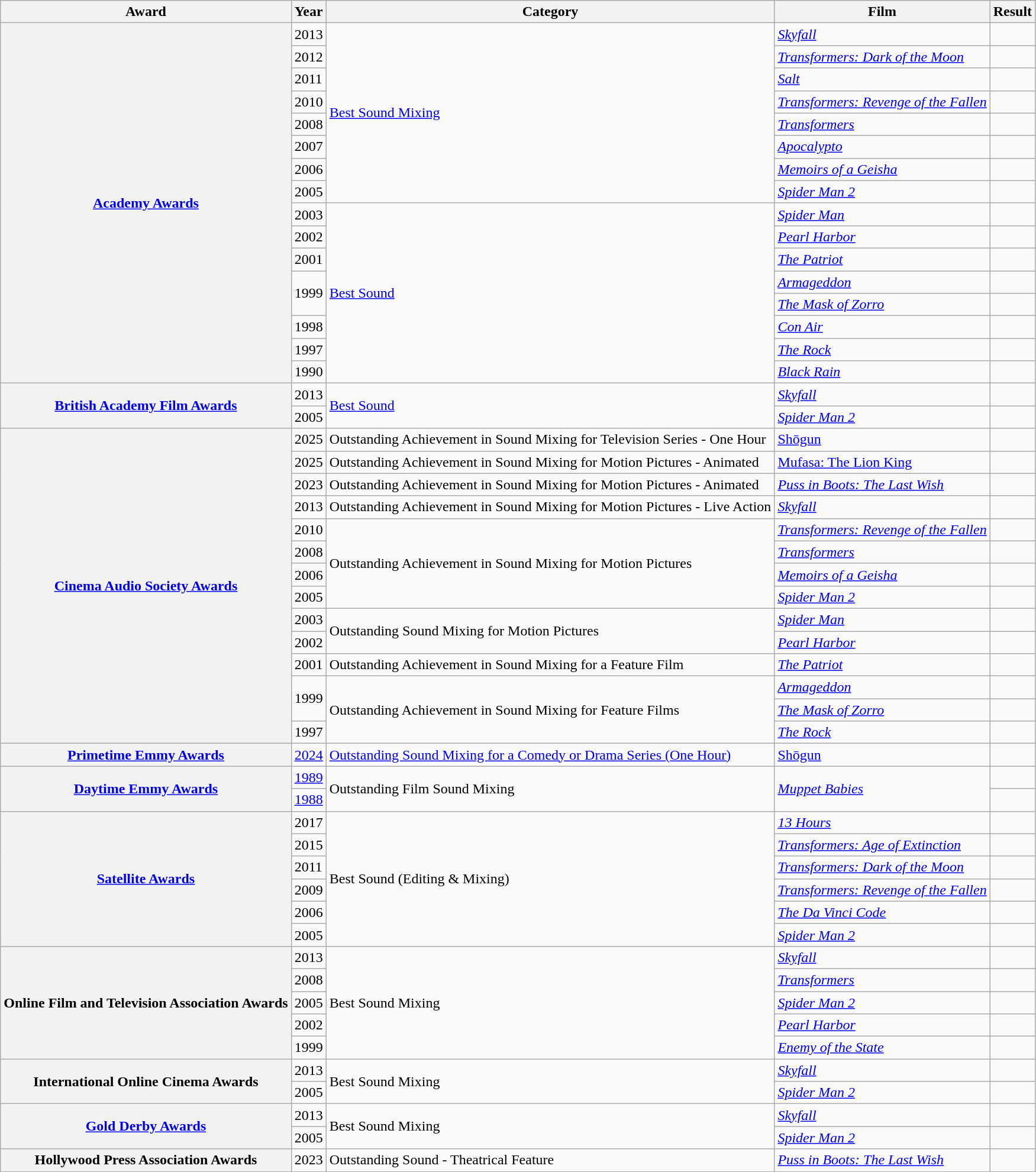<table class="wikitable plainrowheaders sortable">
<tr>
<th scope="col">Award</th>
<th scope="col">Year</th>
<th scope="col">Category</th>
<th scope="col">Film</th>
<th>Result</th>
</tr>
<tr>
<th rowspan="16"><a href='#'>Academy Awards</a></th>
<td>2013</td>
<td rowspan="8"><a href='#'>Best Sound Mixing</a></td>
<td><em><a href='#'>Skyfall</a></em></td>
<td></td>
</tr>
<tr>
<td>2012</td>
<td><em><a href='#'>Transformers: Dark of the Moon</a></em></td>
<td></td>
</tr>
<tr>
<td>2011</td>
<td><a href='#'><em>Salt</em></a></td>
<td></td>
</tr>
<tr>
<td>2010</td>
<td><em><a href='#'>Transformers: Revenge of the Fallen</a></em></td>
<td></td>
</tr>
<tr>
<td>2008</td>
<td><a href='#'><em>Transformers</em></a></td>
<td></td>
</tr>
<tr>
<td>2007</td>
<td><em><a href='#'>Apocalypto</a></em></td>
<td></td>
</tr>
<tr>
<td>2006</td>
<td><a href='#'><em>Memoirs of a Geisha</em></a></td>
<td></td>
</tr>
<tr>
<td>2005</td>
<td><a href='#'><em>Spider Man 2</em></a></td>
<td></td>
</tr>
<tr>
<td>2003</td>
<td rowspan="8"><a href='#'>Best Sound</a></td>
<td><a href='#'><em>Spider Man</em></a></td>
<td></td>
</tr>
<tr>
<td>2002</td>
<td><a href='#'><em>Pearl Harbor</em></a></td>
<td></td>
</tr>
<tr>
<td>2001</td>
<td><a href='#'><em>The Patriot</em></a></td>
<td></td>
</tr>
<tr>
<td rowspan="2">1999</td>
<td><a href='#'><em>Armageddon</em></a></td>
<td></td>
</tr>
<tr>
<td><em><a href='#'>The Mask of Zorro</a></em></td>
<td></td>
</tr>
<tr>
<td>1998</td>
<td><em><a href='#'>Con Air</a></em></td>
<td></td>
</tr>
<tr>
<td>1997</td>
<td><a href='#'><em>The Rock</em></a></td>
<td></td>
</tr>
<tr>
<td rowspan="1">1990</td>
<td><a href='#'><em>Black Rain</em></a></td>
<td></td>
</tr>
<tr>
<th rowspan="2"><a href='#'>British Academy Film Awards</a></th>
<td rowspan="1">2013</td>
<td rowspan="2"><a href='#'>Best Sound</a></td>
<td><em><a href='#'>Skyfall</a></em></td>
<td></td>
</tr>
<tr>
<td rowspan="1">2005</td>
<td><a href='#'><em>Spider Man 2</em></a></td>
<td></td>
</tr>
<tr>
<th rowspan="14"><strong><a href='#'>Cinema Audio Society Awards</a></strong></th>
<td>2025</td>
<td>Outstanding Achievement in Sound Mixing for Television Series - One Hour</td>
<td><a href='#'>Shōgun</a> </td>
<td></td>
</tr>
<tr>
<td>2025</td>
<td>Outstanding Achievement in Sound Mixing for Motion Pictures - Animated</td>
<td><a href='#'>Mufasa: The Lion King</a></td>
<td></td>
</tr>
<tr>
<td>2023</td>
<td>Outstanding Achievement in Sound Mixing for Motion Pictures - Animated</td>
<td><em><a href='#'>Puss in Boots: The Last Wish</a></em></td>
<td></td>
</tr>
<tr>
<td>2013</td>
<td>Outstanding Achievement in Sound Mixing for Motion Pictures - Live Action</td>
<td><em><a href='#'>Skyfall</a></em></td>
<td></td>
</tr>
<tr>
<td>2010</td>
<td rowspan="4">Outstanding Achievement in Sound Mixing for Motion Pictures</td>
<td><em><a href='#'>Transformers: Revenge of the Fallen</a></em></td>
<td></td>
</tr>
<tr>
<td>2008</td>
<td><a href='#'><em>Transformers</em></a></td>
<td></td>
</tr>
<tr>
<td>2006</td>
<td><a href='#'><em>Memoirs of a Geisha</em></a></td>
<td></td>
</tr>
<tr>
<td>2005</td>
<td><a href='#'><em>Spider Man 2</em></a></td>
<td></td>
</tr>
<tr>
<td>2003</td>
<td rowspan="2">Outstanding Sound Mixing for Motion Pictures</td>
<td><a href='#'><em>Spider Man</em></a></td>
<td></td>
</tr>
<tr>
<td>2002</td>
<td><a href='#'><em>Pearl Harbor</em></a></td>
<td></td>
</tr>
<tr>
<td>2001</td>
<td>Outstanding Achievement in Sound Mixing for a Feature Film</td>
<td><a href='#'><em>The Patriot</em></a></td>
<td></td>
</tr>
<tr>
<td rowspan="2">1999</td>
<td rowspan="3">Outstanding Achievement in Sound Mixing for Feature Films</td>
<td><a href='#'><em>Armageddon</em></a></td>
<td></td>
</tr>
<tr>
<td><em><a href='#'>The Mask of Zorro</a></em></td>
<td></td>
</tr>
<tr>
<td rowspan="1">1997</td>
<td><a href='#'><em>The Rock</em></a></td>
<td></td>
</tr>
<tr>
<th><a href='#'>Primetime Emmy Awards</a></th>
<td><a href='#'>2024</a></td>
<td><a href='#'>Outstanding Sound Mixing for a Comedy or Drama Series (One Hour)</a></td>
<td><a href='#'>Shōgun</a> </td>
<td></td>
</tr>
<tr>
<th rowspan="2"><strong><a href='#'>Daytime Emmy Awards</a></strong></th>
<td><a href='#'>1989</a></td>
<td rowspan="2">Outstanding Film Sound Mixing</td>
<td rowspan="2"><em><a href='#'>Muppet Babies</a></em></td>
<td></td>
</tr>
<tr>
<td rowspan="1"><a href='#'>1988</a></td>
<td></td>
</tr>
<tr>
<th rowspan="6"><a href='#'>Satellite Awards</a></th>
<td>2017</td>
<td rowspan="6">Best Sound (Editing & Mixing)</td>
<td><a href='#'><em>13 Hours</em></a></td>
<td></td>
</tr>
<tr>
<td>2015</td>
<td><em><a href='#'>Transformers: Age of Extinction</a></em></td>
<td></td>
</tr>
<tr>
<td>2011</td>
<td><em><a href='#'>Transformers: Dark of the Moon</a></em></td>
<td></td>
</tr>
<tr>
<td>2009</td>
<td><em><a href='#'>Transformers: Revenge of the Fallen</a></em></td>
<td></td>
</tr>
<tr>
<td>2006</td>
<td><a href='#'><em>The Da Vinci Code</em></a></td>
<td></td>
</tr>
<tr>
<td>2005</td>
<td><a href='#'><em>Spider Man 2</em></a></td>
<td></td>
</tr>
<tr>
<th rowspan="5">Online Film and Television Association Awards</th>
<td>2013</td>
<td rowspan="5">Best Sound Mixing</td>
<td><em><a href='#'>Skyfall</a></em></td>
<td></td>
</tr>
<tr>
<td>2008</td>
<td><a href='#'><em>Transformers</em></a></td>
<td></td>
</tr>
<tr>
<td>2005</td>
<td><a href='#'><em>Spider Man 2</em></a></td>
<td></td>
</tr>
<tr>
<td>2002</td>
<td><a href='#'><em>Pearl Harbor</em></a></td>
<td></td>
</tr>
<tr>
<td>1999</td>
<td><a href='#'><em>Enemy of the State</em></a></td>
<td></td>
</tr>
<tr>
<th rowspan="2">International Online Cinema Awards</th>
<td>2013</td>
<td rowspan="2">Best Sound Mixing</td>
<td><em><a href='#'>Skyfall</a></em></td>
<td></td>
</tr>
<tr>
<td>2005</td>
<td><a href='#'><em>Spider Man 2</em></a></td>
<td></td>
</tr>
<tr>
<th rowspan="2"><a href='#'>Gold Derby Awards</a></th>
<td>2013</td>
<td rowspan="2">Best Sound Mixing</td>
<td><em><a href='#'>Skyfall</a></em></td>
<td></td>
</tr>
<tr>
<td>2005</td>
<td><a href='#'><em>Spider Man 2</em></a></td>
<td></td>
</tr>
<tr>
<th>Hollywood Press Association Awards</th>
<td>2023</td>
<td>Outstanding Sound - Theatrical Feature</td>
<td><em><a href='#'>Puss in Boots: The Last Wish</a></em></td>
<td></td>
</tr>
</table>
